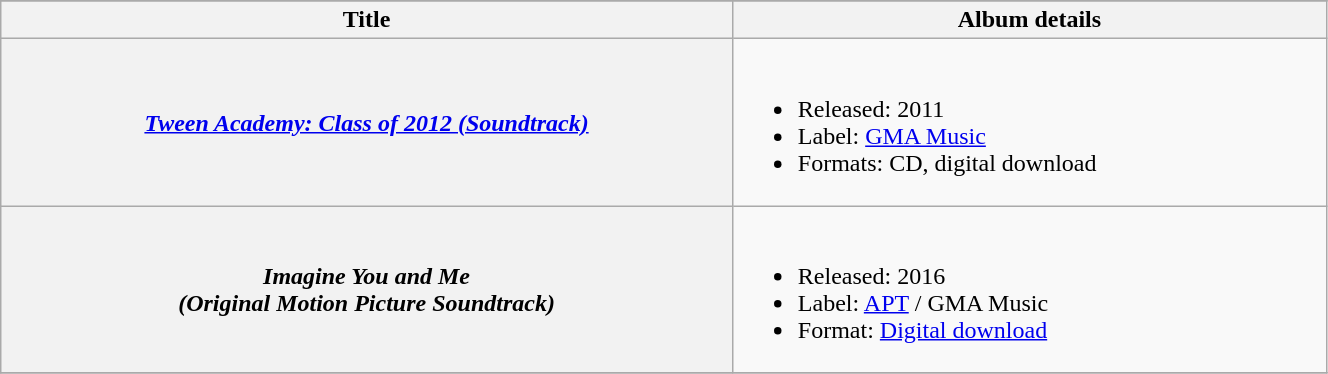<table class="wikitable sortable" style="width:70%">
<tr style="text-align:center;">
</tr>
<tr>
<th scope="col">Title</th>
<th scope="col">Album details</th>
</tr>
<tr>
<th scope="row"><em><a href='#'>Tween Academy: Class of 2012 (Soundtrack)</a></em></th>
<td><br><ul><li>Released: 2011</li><li>Label: <a href='#'>GMA Music</a></li><li>Formats: CD, digital download</li></ul></td>
</tr>
<tr>
<th scope="row"><em>Imagine You and Me <br> (Original Motion Picture Soundtrack)</em></th>
<td><br><ul><li>Released: 2016</li><li>Label: <a href='#'>APT</a> / GMA Music</li><li>Format: <a href='#'>Digital download</a></li></ul></td>
</tr>
<tr>
</tr>
</table>
